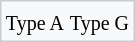<table align="right" style="margin-left:1em; border: 1px solid #c8ccd1;     background-color: #f8f9fa;">
<tr>
<td></td>
<td></td>
</tr>
<tr style="font-size:smaller; text-align:center">
<td>Type A</td>
<td>Type G</td>
</tr>
</table>
